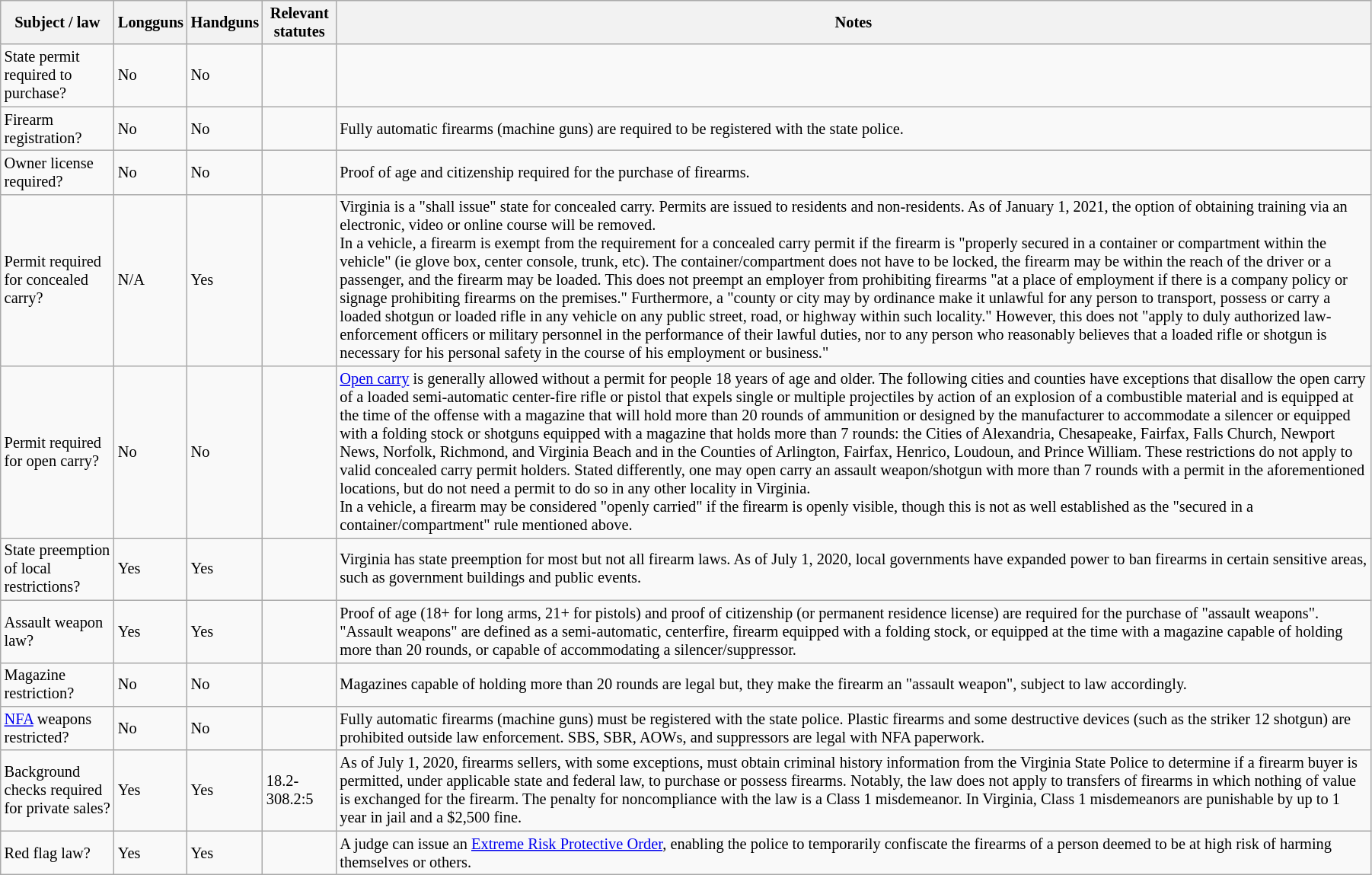<table class="wikitable"  style="font-size:85%; width:95%;">
<tr>
<th>Subject / law</th>
<th>Longguns</th>
<th>Handguns</th>
<th>Relevant statutes</th>
<th>Notes</th>
</tr>
<tr>
<td>State permit required to purchase?</td>
<td>No</td>
<td>No</td>
<td></td>
<td></td>
</tr>
<tr>
<td>Firearm registration?</td>
<td>No</td>
<td>No</td>
<td></td>
<td>Fully automatic firearms (machine guns) are required to be registered with the state police.</td>
</tr>
<tr>
<td>Owner license required?</td>
<td>No</td>
<td>No</td>
<td></td>
<td>Proof of age and citizenship required for the purchase of firearms.</td>
</tr>
<tr>
<td>Permit required for concealed carry?</td>
<td>N/A</td>
<td>Yes</td>
<td></td>
<td>Virginia is a "shall issue" state for concealed carry. Permits are issued to residents and non-residents. As of January 1, 2021, the option of obtaining training via an electronic, video or online course will be removed.<br>In a vehicle, a firearm is exempt from the requirement for a concealed carry permit if the firearm is "properly secured in a container or compartment within the vehicle" (ie glove box, center console, trunk, etc). The container/compartment does not have to be locked, the firearm may be within the reach of the driver or a passenger, and the firearm may be loaded. This does not preempt an employer from prohibiting firearms "at a place of employment if there is a company policy or signage prohibiting firearms on the premises." Furthermore, a "county or city may by ordinance make it unlawful for any person to transport, possess or carry a loaded shotgun or loaded rifle in any vehicle on any public street, road, or highway within such locality." However, this does not "apply to duly authorized law-enforcement officers or military personnel in the performance of their lawful duties, nor to any person who reasonably believes that a loaded rifle or shotgun is necessary for his personal safety in the course of his employment or business."</td>
</tr>
<tr>
<td>Permit required for open carry?</td>
<td>No</td>
<td>No</td>
<td><br><br></td>
<td><a href='#'>Open carry</a> is generally allowed without a permit for people 18 years of age and older. The following cities and counties have exceptions that disallow the open carry of a loaded semi-automatic center-fire rifle or pistol that expels single or multiple projectiles by action of an explosion of a combustible material and is equipped at the time of the offense with a magazine that will hold more than 20 rounds of ammunition or designed by the manufacturer to accommodate a silencer or equipped with a folding stock or shotguns equipped with a magazine that holds more than 7 rounds: the Cities of Alexandria, Chesapeake, Fairfax, Falls Church, Newport News, Norfolk, Richmond, and Virginia Beach and in the Counties of Arlington, Fairfax, Henrico, Loudoun, and Prince William. These restrictions do not apply to valid concealed carry permit holders. Stated differently, one may open carry an assault weapon/shotgun with more than 7 rounds with a permit in the aforementioned locations, but do not need a permit to do so in any other locality in Virginia.<br>In a vehicle, a firearm may be considered "openly carried" if the firearm is openly visible, though this is not as well established as the "secured in a container/compartment" rule mentioned above.</td>
</tr>
<tr>
<td>State preemption of local restrictions?</td>
<td>Yes</td>
<td>Yes</td>
<td></td>
<td>Virginia has state preemption for most but not all firearm laws. As of July 1, 2020, local governments have expanded power to ban firearms in certain sensitive areas, such as government buildings and public events.</td>
</tr>
<tr>
<td>Assault weapon law?</td>
<td>Yes</td>
<td>Yes</td>
<td><br><br>
</td>
<td>Proof of age (18+ for long arms, 21+ for pistols) and proof of citizenship (or permanent residence license) are required for the purchase of "assault weapons". "Assault weapons" are defined as a semi-automatic, centerfire, firearm equipped with a folding stock, or equipped at the time with a magazine capable of holding more than 20 rounds, or capable of accommodating a silencer/suppressor.</td>
</tr>
<tr>
<td>Magazine restriction?</td>
<td>No</td>
<td>No</td>
<td><br><br></td>
<td>Magazines capable of holding more than 20 rounds are legal but, they make the firearm an "assault weapon", subject to law accordingly.</td>
</tr>
<tr>
<td><a href='#'>NFA</a> weapons restricted?</td>
<td>No</td>
<td>No</td>
<td><br><br></td>
<td>Fully automatic firearms (machine guns) must be registered with the state police. Plastic firearms and some destructive devices (such as the striker 12 shotgun) are prohibited outside law enforcement. SBS, SBR, AOWs, and suppressors are legal with NFA paperwork.</td>
</tr>
<tr>
<td>Background checks required for private sales?</td>
<td>Yes</td>
<td>Yes</td>
<td>18.2-308.2:5</td>
<td>As of July 1, 2020, firearms sellers, with some exceptions, must obtain criminal history information from the Virginia State Police to determine if a firearm buyer is permitted, under applicable state and federal law, to purchase or possess firearms. Notably, the law does not apply to transfers of firearms in which nothing of value is exchanged for the firearm. The penalty for noncompliance with the law is a Class 1 misdemeanor. In Virginia, Class 1 misdemeanors are punishable by up to 1 year in jail and a $2,500 fine.</td>
</tr>
<tr>
<td>Red flag law?</td>
<td>Yes</td>
<td>Yes</td>
<td></td>
<td>A judge can issue an <a href='#'>Extreme Risk Protective Order</a>, enabling the police to temporarily confiscate the firearms of a person deemed to be at high risk of harming themselves or others.</td>
</tr>
</table>
